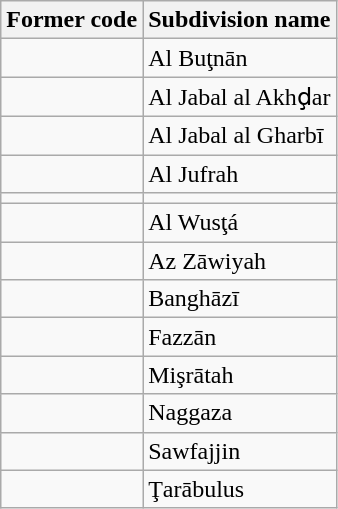<table class="wikitable sortable mw-collapsible">
<tr>
<th>Former code</th>
<th>Subdivision name</th>
</tr>
<tr>
<td></td>
<td>Al Buţnān</td>
</tr>
<tr>
<td></td>
<td>Al Jabal al Akhḑar</td>
</tr>
<tr>
<td></td>
<td>Al Jabal al Gharbī</td>
</tr>
<tr>
<td></td>
<td>Al Jufrah</td>
</tr>
<tr>
<td></td>
<td></td>
</tr>
<tr>
<td></td>
<td>Al Wusţá</td>
</tr>
<tr>
<td></td>
<td>Az Zāwiyah</td>
</tr>
<tr>
<td></td>
<td>Banghāzī</td>
</tr>
<tr>
<td></td>
<td>Fazzān</td>
</tr>
<tr>
<td></td>
<td>Mişrātah</td>
</tr>
<tr>
<td></td>
<td>Naggaza</td>
</tr>
<tr>
<td></td>
<td>Sawfajjin</td>
</tr>
<tr>
<td></td>
<td>Ţarābulus</td>
</tr>
</table>
